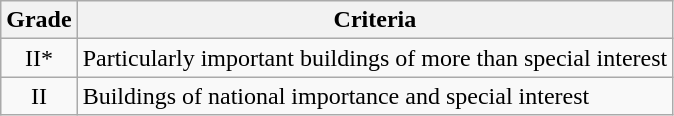<table class="wikitable">
<tr>
<th>Grade</th>
<th>Criteria</th>
</tr>
<tr>
<td align="center" >II*</td>
<td>Particularly important buildings of more than special interest</td>
</tr>
<tr>
<td align="center" >II</td>
<td>Buildings of national importance and special interest</td>
</tr>
</table>
